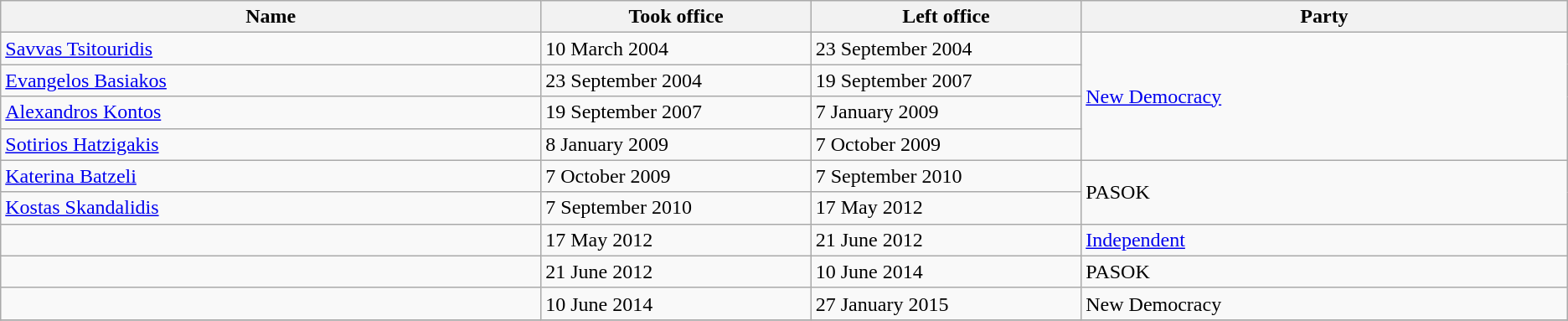<table class="wikitable">
<tr>
<th width="20%">Name</th>
<th width="10%">Took office</th>
<th width="10%">Left office</th>
<th width="18%">Party</th>
</tr>
<tr>
<td><a href='#'>Savvas Tsitouridis</a></td>
<td>10 March 2004</td>
<td>23 September 2004</td>
<td rowspan=4><a href='#'>New Democracy</a></td>
</tr>
<tr>
<td><a href='#'>Evangelos Basiakos</a></td>
<td>23 September 2004</td>
<td>19 September 2007</td>
</tr>
<tr>
<td><a href='#'>Alexandros Kontos</a></td>
<td>19 September 2007</td>
<td>7 January 2009</td>
</tr>
<tr>
<td><a href='#'>Sotirios Hatzigakis</a></td>
<td>8 January 2009</td>
<td>7 October 2009</td>
</tr>
<tr>
<td><a href='#'>Katerina Batzeli</a></td>
<td>7 October 2009</td>
<td>7 September 2010</td>
<td rowspan=2>PASOK</td>
</tr>
<tr>
<td><a href='#'>Kostas Skandalidis</a></td>
<td>7 September 2010</td>
<td>17 May 2012</td>
</tr>
<tr>
<td></td>
<td>17 May 2012</td>
<td>21 June 2012</td>
<td><a href='#'>Independent</a></td>
</tr>
<tr>
<td></td>
<td>21 June 2012</td>
<td>10 June 2014</td>
<td>PASOK</td>
</tr>
<tr>
<td></td>
<td>10 June 2014</td>
<td>27 January 2015</td>
<td>New Democracy</td>
</tr>
<tr>
</tr>
</table>
